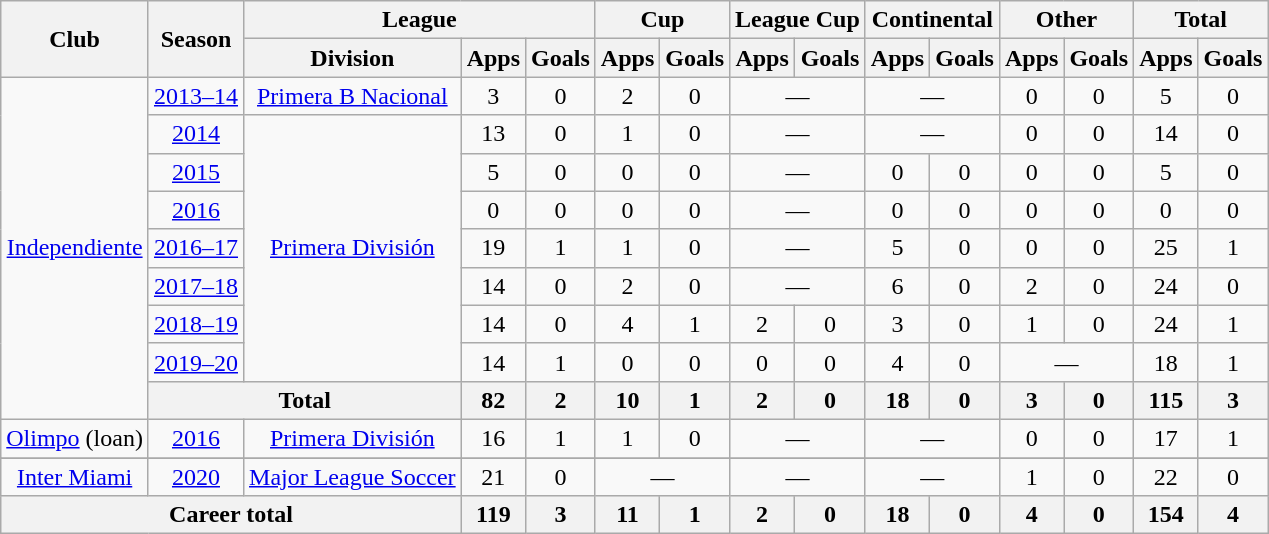<table class="wikitable" style="text-align:center">
<tr>
<th rowspan="2">Club</th>
<th rowspan="2">Season</th>
<th colspan="3">League</th>
<th colspan="2">Cup</th>
<th colspan="2">League Cup</th>
<th colspan="2">Continental</th>
<th colspan="2">Other</th>
<th colspan="2">Total</th>
</tr>
<tr>
<th>Division</th>
<th>Apps</th>
<th>Goals</th>
<th>Apps</th>
<th>Goals</th>
<th>Apps</th>
<th>Goals</th>
<th>Apps</th>
<th>Goals</th>
<th>Apps</th>
<th>Goals</th>
<th>Apps</th>
<th>Goals</th>
</tr>
<tr>
<td rowspan="9"><a href='#'>Independiente</a></td>
<td><a href='#'>2013–14</a></td>
<td rowspan="1"><a href='#'>Primera B Nacional</a></td>
<td>3</td>
<td>0</td>
<td>2</td>
<td>0</td>
<td colspan="2">—</td>
<td colspan="2">—</td>
<td>0</td>
<td>0</td>
<td>5</td>
<td>0</td>
</tr>
<tr>
<td><a href='#'>2014</a></td>
<td rowspan="7"><a href='#'>Primera División</a></td>
<td>13</td>
<td>0</td>
<td>1</td>
<td>0</td>
<td colspan="2">—</td>
<td colspan="2">—</td>
<td>0</td>
<td>0</td>
<td>14</td>
<td>0</td>
</tr>
<tr>
<td><a href='#'>2015</a></td>
<td>5</td>
<td>0</td>
<td>0</td>
<td>0</td>
<td colspan="2">—</td>
<td>0</td>
<td>0</td>
<td>0</td>
<td>0</td>
<td>5</td>
<td>0</td>
</tr>
<tr>
<td><a href='#'>2016</a></td>
<td>0</td>
<td>0</td>
<td>0</td>
<td>0</td>
<td colspan="2">—</td>
<td>0</td>
<td>0</td>
<td>0</td>
<td>0</td>
<td>0</td>
<td>0</td>
</tr>
<tr>
<td><a href='#'>2016–17</a></td>
<td>19</td>
<td>1</td>
<td>1</td>
<td>0</td>
<td colspan="2">—</td>
<td>5</td>
<td>0</td>
<td>0</td>
<td>0</td>
<td>25</td>
<td>1</td>
</tr>
<tr>
<td><a href='#'>2017–18</a></td>
<td>14</td>
<td>0</td>
<td>2</td>
<td>0</td>
<td colspan="2">—</td>
<td>6</td>
<td>0</td>
<td>2</td>
<td>0</td>
<td>24</td>
<td>0</td>
</tr>
<tr>
<td><a href='#'>2018–19</a></td>
<td>14</td>
<td>0</td>
<td>4</td>
<td>1</td>
<td>2</td>
<td>0</td>
<td>3</td>
<td>0</td>
<td>1</td>
<td>0</td>
<td>24</td>
<td>1</td>
</tr>
<tr>
<td><a href='#'>2019–20</a></td>
<td>14</td>
<td>1</td>
<td>0</td>
<td>0</td>
<td>0</td>
<td>0</td>
<td>4</td>
<td>0</td>
<td colspan="2">—</td>
<td>18</td>
<td>1</td>
</tr>
<tr>
<th colspan="2">Total</th>
<th>82</th>
<th>2</th>
<th>10</th>
<th>1</th>
<th>2</th>
<th>0</th>
<th>18</th>
<th>0</th>
<th>3</th>
<th>0</th>
<th>115</th>
<th>3</th>
</tr>
<tr>
<td rowspan="1"><a href='#'>Olimpo</a> (loan)</td>
<td><a href='#'>2016</a></td>
<td rowspan="1"><a href='#'>Primera División</a></td>
<td>16</td>
<td>1</td>
<td>1</td>
<td>0</td>
<td colspan="2">—</td>
<td colspan="2">—</td>
<td>0</td>
<td>0</td>
<td>17</td>
<td>1</td>
</tr>
<tr>
</tr>
<tr>
<td rowspan="1"><a href='#'>Inter Miami</a></td>
<td><a href='#'>2020</a></td>
<td rowspan="1"><a href='#'>Major League Soccer</a></td>
<td>21</td>
<td>0</td>
<td colspan="2">—</td>
<td colspan="2">—</td>
<td colspan="2">—</td>
<td>1</td>
<td>0</td>
<td>22</td>
<td>0</td>
</tr>
<tr>
<th colspan="3">Career total</th>
<th>119</th>
<th>3</th>
<th>11</th>
<th>1</th>
<th>2</th>
<th>0</th>
<th>18</th>
<th>0</th>
<th>4</th>
<th>0</th>
<th>154</th>
<th>4</th>
</tr>
</table>
